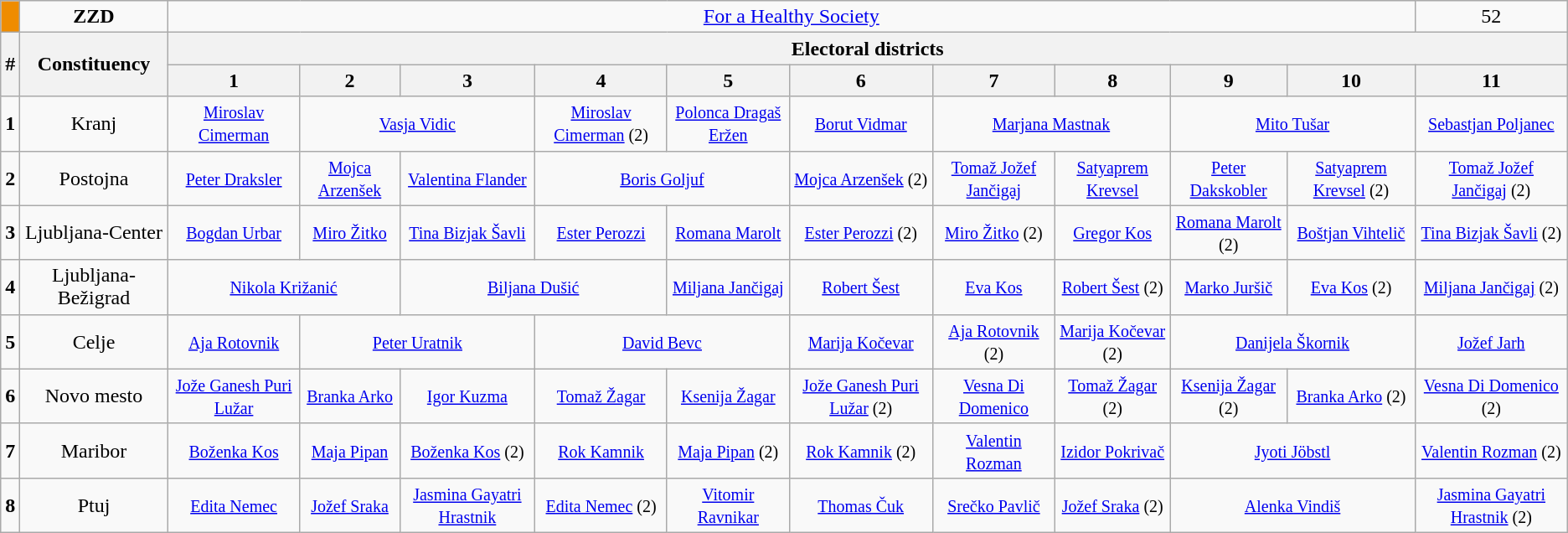<table class="wikitable" style="text-align: center;">
<tr>
<td style="background:#ef8c00"></td>
<td><strong>ZZD</strong></td>
<td colspan="10"><a href='#'>For a Healthy Society</a><br></td>
<td>52<br></td>
</tr>
<tr>
<th rowspan="2">#</th>
<th rowspan="2">Constituency</th>
<th colspan="11">Electoral districts</th>
</tr>
<tr>
<th>1</th>
<th>2</th>
<th>3</th>
<th>4</th>
<th>5</th>
<th>6</th>
<th>7</th>
<th>8</th>
<th>9</th>
<th>10</th>
<th>11</th>
</tr>
<tr>
<td style="text-align:center;"><strong>1</strong></td>
<td>Kranj</td>
<td><a href='#'><small>Miroslav Cimerman</small></a></td>
<td colspan="2"><a href='#'><small>Vasja Vidic</small></a></td>
<td><small><a href='#'>Miroslav Cimerman</a> (2)</small></td>
<td><a href='#'><small>Polonca Dragaš Eržen</small></a></td>
<td><a href='#'><small>Borut Vidmar</small></a></td>
<td colspan="2"><a href='#'><small>Marjana Mastnak</small></a></td>
<td colspan="2"><a href='#'><small>Mito Tušar</small></a></td>
<td><a href='#'><small>Sebastjan Poljanec</small></a></td>
</tr>
<tr>
<td style="text-align:center;"><strong>2</strong></td>
<td>Postojna</td>
<td><a href='#'><small>Peter Draksler</small></a></td>
<td><a href='#'><small>Mojca Arzenšek</small></a></td>
<td><a href='#'><small>Valentina Flander</small></a></td>
<td colspan="2"><a href='#'><small>Boris Goljuf</small></a></td>
<td><small><a href='#'>Mojca Arzenšek</a> (2)</small></td>
<td><a href='#'><small>Tomaž Jožef Jančigaj</small></a></td>
<td><a href='#'><small>Satyaprem Krevsel</small></a></td>
<td><a href='#'><small>Peter Dakskobler</small></a></td>
<td><small><a href='#'>Satyaprem Krevsel</a> (2)</small></td>
<td><small><a href='#'>Tomaž Jožef Jančigaj</a> (2)</small></td>
</tr>
<tr>
<td style="text-align:center;"><strong>3</strong></td>
<td>Ljubljana-Center</td>
<td><a href='#'><small>Bogdan Urbar</small></a></td>
<td><a href='#'><small>Miro Žitko</small></a></td>
<td><a href='#'><small>Tina Bizjak Šavli</small></a></td>
<td><a href='#'><small>Ester Perozzi</small></a></td>
<td><a href='#'><small>Romana Marolt</small></a></td>
<td><small><a href='#'>Ester Perozzi</a> (2)</small></td>
<td><small><a href='#'>Miro Žitko</a> (2)</small></td>
<td><a href='#'><small>Gregor Kos</small></a></td>
<td><small><a href='#'>Romana Marolt</a> (2)</small></td>
<td><a href='#'><small>Boštjan Vihtelič</small></a></td>
<td><small><a href='#'>Tina Bizjak Šavli</a> (2)</small></td>
</tr>
<tr>
<td style="text-align:center;"><strong>4</strong></td>
<td>Ljubljana-Bežigrad</td>
<td colspan="2"><a href='#'><small>Nikola Križanić</small></a></td>
<td colspan="2"><a href='#'><small>Biljana Dušić</small></a></td>
<td><a href='#'><small>Miljana Jančigaj</small></a></td>
<td><a href='#'><small>Robert Šest</small></a></td>
<td><a href='#'><small>Eva Kos</small></a></td>
<td><small><a href='#'>Robert Šest</a> (2)</small></td>
<td><a href='#'><small>Marko Juršič</small></a></td>
<td><small><a href='#'>Eva Kos</a> (2)</small></td>
<td><small><a href='#'>Miljana Jančigaj</a> (2)</small></td>
</tr>
<tr>
<td style="text-align:center;"><strong>5</strong></td>
<td>Celje</td>
<td><a href='#'><small>Aja Rotovnik</small></a></td>
<td colspan="2"><a href='#'><small>Peter Uratnik</small></a></td>
<td colspan="2"><a href='#'><small>David Bevc</small></a></td>
<td><a href='#'><small>Marija Kočevar</small></a></td>
<td><small><a href='#'>Aja Rotovnik</a> (2)</small></td>
<td><small><a href='#'>Marija Kočevar</a> (2)</small></td>
<td colspan="2"><a href='#'><small>Danijela Škornik</small></a></td>
<td><a href='#'><small>Jožef Jarh</small></a></td>
</tr>
<tr>
<td style="text-align:center;"><strong>6</strong></td>
<td>Novo mesto</td>
<td><a href='#'><small>Jože Ganesh Puri Lužar</small></a></td>
<td><a href='#'><small>Branka Arko</small></a></td>
<td><a href='#'><small>Igor Kuzma</small></a></td>
<td><a href='#'><small>Tomaž Žagar</small></a></td>
<td><a href='#'><small>Ksenija Žagar</small></a></td>
<td><small><a href='#'>Jože Ganesh Puri Lužar</a> (2)</small></td>
<td><a href='#'><small>Vesna Di Domenico</small></a></td>
<td><small><a href='#'>Tomaž Žagar</a> (2)</small></td>
<td><small><a href='#'>Ksenija Žagar</a> (2)</small></td>
<td><small><a href='#'>Branka Arko</a> (2)</small></td>
<td><small><a href='#'>Vesna Di Domenico</a> (2)</small></td>
</tr>
<tr>
<td style="text-align:center;"><strong>7</strong></td>
<td>Maribor</td>
<td><a href='#'><small>Boženka Kos</small></a></td>
<td><a href='#'><small>Maja Pipan</small></a></td>
<td><small><a href='#'>Boženka Kos</a> (2)</small></td>
<td><a href='#'><small>Rok Kamnik</small></a></td>
<td><small><a href='#'>Maja Pipan</a> (2)</small></td>
<td><small><a href='#'>Rok Kamnik</a> (2)</small></td>
<td><a href='#'><small>Valentin Rozman</small></a></td>
<td><a href='#'><small>Izidor Pokrivač</small></a></td>
<td colspan="2"><a href='#'><small>Jyoti Jöbstl</small></a></td>
<td><small><a href='#'>Valentin Rozman</a> (2)</small></td>
</tr>
<tr>
<td style="text-align:center;"><strong>8</strong></td>
<td>Ptuj</td>
<td><a href='#'><small>Edita Nemec</small></a></td>
<td><a href='#'><small>Jožef Sraka</small></a></td>
<td><a href='#'><small>Jasmina Gayatri Hrastnik</small></a></td>
<td><small><a href='#'>Edita Nemec</a> (2)</small></td>
<td><a href='#'><small>Vitomir Ravnikar</small></a></td>
<td><a href='#'><small>Thomas Čuk</small></a></td>
<td><a href='#'><small>Srečko Pavlič</small></a></td>
<td><small><a href='#'>Jožef Sraka</a> (2)</small></td>
<td colspan="2"><a href='#'><small>Alenka Vindiš</small></a></td>
<td><small><a href='#'>Jasmina Gayatri Hrastnik</a> (2)</small></td>
</tr>
</table>
